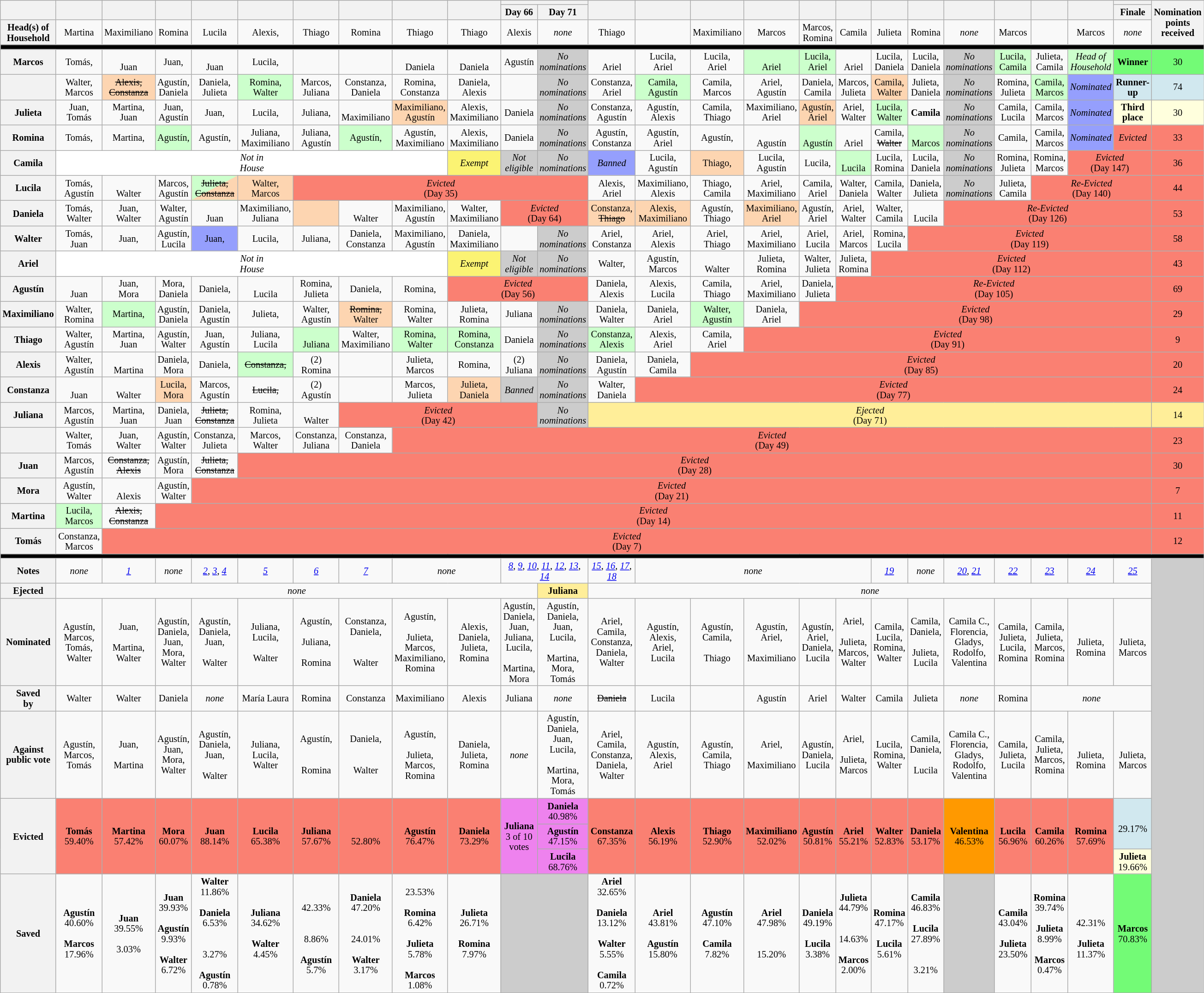<table class="wikitable" style="text-align:center; line-height:15px; font-size:85%">
<tr>
<th rowspan="2" style="width:6%"></th>
<th rowspan="2" style="width:6%"></th>
<th rowspan="2" style="width:6%"></th>
<th rowspan="2" style="width:6%"></th>
<th rowspan="2" style="width:6%"></th>
<th rowspan="2" style="width:6%"></th>
<th rowspan="2" style="width:6%"></th>
<th rowspan="2" style="width:6%"></th>
<th rowspan="2" style="width:6%"></th>
<th rowspan="2" style="width:6%"></th>
<th colspan="2" style="width:6%"></th>
<th rowspan="2" style="width:6%"></th>
<th rowspan="2" style="width:6%"></th>
<th rowspan="2" style="width:6%"></th>
<th rowspan="2" style="width:6%"></th>
<th rowspan="2" style="width:6%"></th>
<th rowspan="2" style="width:6%"></th>
<th rowspan="2" style="width:6%"></th>
<th rowspan="2" style="width:6%"></th>
<th rowspan="2" style="width:6%"></th>
<th rowspan="2" style="width:6%"></th>
<th rowspan="2" style="width:6%"></th>
<th rowspan="2" style="width:6%"></th>
<th style="width:6%"></th>
<th style="width:6%" rowspan="3">Nomination points received</th>
</tr>
<tr>
<th>Day 66</th>
<th>Day 71</th>
<th>Finale</th>
</tr>
<tr>
<th>Head(s) of Household</th>
<td>Martina</td>
<td>Maximiliano</td>
<td>Romina</td>
<td>Lucila</td>
<td>Alexis,<br></td>
<td>Thiago</td>
<td>Romina</td>
<td>Thiago</td>
<td>Thiago</td>
<td>Alexis</td>
<td><em>none</em></td>
<td>Thiago</td>
<td></td>
<td>Maximiliano</td>
<td>Marcos</td>
<td>Marcos,<br>Romina</td>
<td>Camila</td>
<td>Julieta</td>
<td>Romina</td>
<td><em>none</em></td>
<td>Marcos</td>
<td></td>
<td>Marcos</td>
<td><em>none</em></td>
</tr>
<tr>
<th colspan="26" style="background:#000"></th>
</tr>
<tr>
<th>Marcos</th>
<td>Tomás,<br></td>
<td><br>Juan</td>
<td>Juan,<br></td>
<td><br>Juan</td>
<td>Lucila,<br></td>
<td><br></td>
<td><br></td>
<td><br>Daniela</td>
<td><br>Daniela</td>
<td>Agustín</td>
<td style="background:#CCC"><em>No<br>nominations</em></td>
<td><br>Ariel</td>
<td>Lucila,<br>Ariel</td>
<td>Lucila,<br>Ariel</td>
<td style="background:#CCFFCC;"><br>Ariel</td>
<td style="background:#CCFFCC;">Lucila,<br>Ariel</td>
<td><br>Ariel</td>
<td>Lucila,<br>Daniela</td>
<td>Lucila,<br>Daniela</td>
<td style="background:#CCC"><em>No<br>nominations</em></td>
<td style="background:#CCFFCC;">Lucila,<br>Camila</td>
<td>Julieta,<br>Camila</td>
<td style="background:#CCFFCC;"><em>Head of<br>Household</em></td>
<td style="background:#73FB76"><strong>Winner</strong><br></td>
<td style="background:#73FB76">30</td>
</tr>
<tr>
<th></th>
<td>Walter,<br>Marcos</td>
<td style="background:#FDD5B1"><s>Alexis,<br>Constanza</s></td>
<td>Agustín,<br>Daniela</td>
<td>Daniela,<br>Julieta</td>
<td style="background:#CCFFCC;">Romina,<br>Walter</td>
<td>Marcos,<br>Juliana</td>
<td>Constanza,<br>Daniela</td>
<td>Romina,<br>Constanza</td>
<td>Daniela,<br>Alexis</td>
<td></td>
<td style="background:#CCC"><em>No<br>nominations</em></td>
<td>Constanza,<br>Ariel</td>
<td style="background:#CCFFCC;">Camila,<br>Agustín</td>
<td>Camila,<br>Marcos</td>
<td>Ariel,<br>Agustín</td>
<td>Daniela,<br>Camila</td>
<td>Marcos,<br>Julieta</td>
<td style="background:#FDD5B1">Camila,<br>Walter</td>
<td>Julieta,<br>Daniela</td>
<td style="background:#CCC"><em>No<br>nominations</em></td>
<td>Romina,<br>Julieta</td>
<td style="background:#CCFFCC;">Camila,<br>Marcos</td>
<td style="background:#959FFD"><em>Nominated</em></td>
<td style="background:#D1E8EF"><strong>Runner-up</strong><br></td>
<td style="background:#D1E8EF">74</td>
</tr>
<tr>
<th>Julieta</th>
<td>Juan,<br>Tomás</td>
<td>Martina,<br>Juan</td>
<td>Juan,<br>Agustín</td>
<td>Juan,<br></td>
<td>Lucila,<br></td>
<td>Juliana,<br></td>
<td><br>Maximiliano</td>
<td style="background:#FDD5B1">Maximiliano,<br>Agustín</td>
<td>Alexis,<br>Maximiliano</td>
<td>Daniela</td>
<td style="background:#CCC"><em>No<br>nominations</em></td>
<td>Constanza,<br>Agustín</td>
<td>Agustín,<br>Alexis</td>
<td>Camila,<br>Thiago</td>
<td>Maximiliano,<br>Ariel</td>
<td style="background:#FDD5B1">Agustín,<br>Ariel</td>
<td>Ariel,<br>Walter</td>
<td style="background:#CCFFCC;">Lucila,<br>Walter</td>
<td><strong>Camila</strong></td>
<td style="background:#CCC"><em>No<br>nominations</em></td>
<td>Camila,<br>Lucila</td>
<td>Camila,<br>Marcos</td>
<td style="background:#959FFD"><em>Nominated</em></td>
<td style="background:#FFFFDD"><strong>Third place</strong><br></td>
<td style="background:#FFFFDD">30</td>
</tr>
<tr>
<th>Romina</th>
<td>Tomás,<br></td>
<td>Martina,<br></td>
<td style="background:#CCFFCC;">Agustín,<br></td>
<td>Agustín,<br></td>
<td>Juliana,<br>Maximiliano</td>
<td>Juliana,<br>Agustín</td>
<td style="background:#CCFFCC;">Agustín,<br></td>
<td>Agustín,<br>Maximiliano</td>
<td>Alexis,<br>Maximiliano</td>
<td>Daniela</td>
<td style="background:#CCC"><em>No<br>nominations</em></td>
<td>Agustín,<br>Constanza</td>
<td>Agustín,<br>Ariel</td>
<td>Agustín,<br></td>
<td><br>Agustín</td>
<td style="background:#CCFFCC;"><br>Agustín</td>
<td><br>Ariel</td>
<td>Camila,<br><s>Walter</s></td>
<td style="background:#CCFFCC;"><br>Marcos</td>
<td style="background:#CCC"><em>No<br>nominations</em></td>
<td>Camila,<br></td>
<td>Camila,<br>Marcos</td>
<td style="background:#959FFD"><em>Nominated</em></td>
<td style="background:salmon;"><em>Evicted</em><br></td>
<td style="background:salmon;">33</td>
</tr>
<tr>
<th>Camila</th>
<td colspan="8" style="background:white;"><em>Not in<br>House</em></td>
<td style="background:#FBF373"><em>Exempt</em></td>
<td style="background:#CCC"><em>Not eligible</em></td>
<td style="background:#CCC"><em>No<br>nominations</em></td>
<td style="background:#959FFD"><em>Banned</em></td>
<td>Lucila,<br>Agustín</td>
<td style="background:#FDD5B1">Thiago,<br></td>
<td>Lucila,<br>Agustín</td>
<td>Lucila,<br></td>
<td style="background:#CCFFCC;"><br>Lucila</td>
<td>Lucila,<br>Romina</td>
<td>Lucila,<br>Daniela</td>
<td style="background:#CCC"><em>No<br>nominations</em></td>
<td>Romina,<br>Julieta</td>
<td>Romina,<br>Marcos</td>
<td style="background:salmon;" colspan="2"><em>Evicted</em><br>(Day 147)</td>
<td style="background:salmon;">36</td>
</tr>
<tr>
<th>Lucila</th>
<td>Tomás,<br>Agustín</td>
<td><br>Walter</td>
<td>Marcos,<br>Agustín</td>
<td style="background-image: linear-gradient(to right bottom, #CCFFCC 50%, #FDD5B1 50%);"><s>Julieta, <br>Constanza</s></td>
<td style="background:#FDD5B1">Walter,<br>Marcos</td>
<td style="background:salmon;" colspan="6"><em>Evicted</em><br>(Day 35)</td>
<td>Alexis,<br>Ariel</td>
<td>Maximiliano,<br>Alexis</td>
<td>Thiago,<br>Camila</td>
<td>Ariel,<br>Maximiliano</td>
<td>Camila,<br>Ariel</td>
<td>Walter,<br>Daniela</td>
<td>Camila,<br>Walter</td>
<td>Daniela,<br>Julieta</td>
<td style="background:#CCC"><em>No<br>nominations</em></td>
<td>Julieta,<br>Camila</td>
<td style="background:salmon;" colspan="3"><em>Re-Evicted</em><br>(Day 140)</td>
<td style="background:salmon;">44</td>
</tr>
<tr>
<th>Daniela</th>
<td>Tomás,<br>Walter</td>
<td>Juan,<br>Walter</td>
<td>Walter,<br>Agustín</td>
<td><br>Juan</td>
<td>Maximiliano,<br>Juliana</td>
<td style="background:#FDD5B1"><br></td>
<td><br>Walter</td>
<td>Maximiliano,<br>Agustín</td>
<td>Walter,<br>Maximiliano</td>
<td style="background:salmon;" colspan="2"><em>Evicted</em><br>(Day 64)</td>
<td style="background:#FDD5B1">Constanza,<br><s>Thiago</s></td>
<td style="background:#FDD5B1">Alexis,<br>Maximiliano</td>
<td>Agustín,<br>Thiago</td>
<td style="background:#FDD5B1">Maximiliano,<br>Ariel</td>
<td>Agustín,<br>Ariel</td>
<td>Ariel,<br>Walter</td>
<td>Walter,<br>Camila</td>
<td><br>Lucila</td>
<td style="background:salmon;" colspan="5"><em>Re-Evicted</em><br>(Day 126)</td>
<td style="background:salmon;">53</td>
</tr>
<tr>
<th>Walter</th>
<td>Tomás,<br>Juan</td>
<td>Juan,<br></td>
<td>Agustín,<br>Lucila</td>
<td style="background:#959FFD">Juan,<br></td>
<td>Lucila,<br></td>
<td>Juliana,<br></td>
<td>Daniela,<br>Constanza</td>
<td>Maximiliano,<br>Agustín</td>
<td>Daniela,<br>Maximiliano</td>
<td></td>
<td style="background:#CCC"><em>No<br>nominations</em></td>
<td>Ariel,<br>Constanza</td>
<td>Ariel,<br>Alexis</td>
<td>Ariel,<br>Thiago</td>
<td>Ariel,<br>Maximiliano</td>
<td>Ariel,<br>Lucila</td>
<td>Ariel,<br>Marcos</td>
<td>Romina,<br>Lucila</td>
<td style="background:salmon;" colspan="6"><em>Evicted</em><br>(Day 119)</td>
<td style="background:salmon;">58</td>
</tr>
<tr>
<th>Ariel</th>
<td colspan="8" style="background:white;"><em>Not in<br>House</em></td>
<td style="background:#FBF373"><em>Exempt</em></td>
<td style="background:#CCC"><em>Not eligible</em></td>
<td style="background:#CCC"><em>No<br>nominations</em></td>
<td>Walter,<br></td>
<td>Agustín,<br>Marcos</td>
<td><br>Walter</td>
<td>Julieta,<br>Romina</td>
<td>Walter,<br>Julieta</td>
<td>Julieta,<br>Romina</td>
<td style="background:salmon;" colspan="7"><em>Evicted</em><br>(Day 112)</td>
<td style="background:salmon;">43</td>
</tr>
<tr>
<th>Agustín</th>
<td><br>Juan</td>
<td>Juan,<br>Mora</td>
<td>Mora,<br>Daniela</td>
<td>Daniela,<br></td>
<td><br>Lucila</td>
<td>Romina,<br>Julieta</td>
<td>Daniela,<br></td>
<td>Romina,<br></td>
<td style="background:salmon;" colspan="3"><em>Evicted</em><br>(Day 56)</td>
<td>Daniela,<br>Alexis</td>
<td>Alexis,<br>Lucila</td>
<td>Camila,<br>Thiago</td>
<td>Ariel,<br>Maximiliano</td>
<td>Daniela,<br>Julieta</td>
<td style="background:salmon;" colspan="8"><em>Re-Evicted</em><br>(Day 105)</td>
<td style="background:salmon;">69</td>
</tr>
<tr>
<th>Maximiliano</th>
<td>Walter,<br>Romina</td>
<td style="background:#CCFFCC;">Martina,<br></td>
<td>Agustín,<br>Daniela</td>
<td>Daniela,<br>Agustín</td>
<td>Julieta,<br></td>
<td>Walter,<br>Agustín</td>
<td style="background:#FDD5B1"><s>Romina,</s><br>Walter</td>
<td>Romina,<br>Walter</td>
<td>Julieta,<br>Romina</td>
<td>Juliana</td>
<td style="background:#CCC"><em>No<br>nominations</em></td>
<td>Daniela,<br>Walter</td>
<td>Daniela,<br>Ariel</td>
<td style="background:#CCFFCC;">Walter,<br>Agustín</td>
<td>Daniela,<br>Ariel</td>
<td style="background:salmon;" colspan="9"><em>Evicted</em><br>(Day 98)</td>
<td style="background:salmon;">29</td>
</tr>
<tr>
<th>Thiago</th>
<td>Walter,<br>Agustín</td>
<td>Martina,<br>Juan</td>
<td>Agustín,<br>Walter</td>
<td>Juan,<br>Agustín</td>
<td>Juliana,<br>Lucila</td>
<td style="background:#CCFFCC;"><br>Juliana</td>
<td>Walter,<br>Maximiliano</td>
<td style="background:#CCFFCC;">Romina,<br>Walter</td>
<td style="background:#CCFFCC;">Romina,<br>Constanza</td>
<td>Daniela</td>
<td style="background:#CCC"><em>No<br>nominations</em></td>
<td style="background:#CCFFCC;">Constanza,<br>Alexis</td>
<td>Alexis,<br>Ariel</td>
<td>Camila,<br>Ariel</td>
<td style="background:salmon;" colspan="10"><em>Evicted</em><br>(Day 91)</td>
<td style="background:salmon;">9</td>
</tr>
<tr>
<th>Alexis</th>
<td>Walter,<br>Agustín</td>
<td><br>Martina</td>
<td>Daniela,<br>Mora</td>
<td>Daniela,<br></td>
<td style="background:#CCFFCC;"><s>Constanza,<br></s></td>
<td>(2) Romina</td>
<td><br></td>
<td>Julieta,<br>Marcos</td>
<td>Romina,<br></td>
<td>(2) Juliana</td>
<td style="background:#CCC"><em>No<br>nominations</em></td>
<td>Daniela,<br>Agustín</td>
<td>Daniela,<br>Camila</td>
<td style="background:salmon;" colspan="11"><em>Evicted</em><br>(Day 85)</td>
<td style="background:salmon;">20</td>
</tr>
<tr>
<th>Constanza</th>
<td><br>Juan</td>
<td><br>Walter</td>
<td style="background:#FDD5B1">Lucila,<br>Mora</td>
<td>Marcos,<br>Agustín</td>
<td><s>Lucila,<br></s></td>
<td>(2) Agustín</td>
<td><br></td>
<td>Marcos,<br>Julieta</td>
<td style="background:#FDD5B1">Julieta,<br>Daniela</td>
<td style="background:#CCC"><em>Banned</em></td>
<td style="background:#CCC"><em>No<br>nominations</em></td>
<td>Walter,<br>Daniela</td>
<td style="background:salmon;" colspan="12"><em>Evicted</em><br>(Day 77)</td>
<td style="background:salmon;">24</td>
</tr>
<tr>
<th>Juliana</th>
<td>Marcos,<br>Agustín</td>
<td>Martina,<br>Juan</td>
<td>Daniela,<br>Juan</td>
<td><s>Julieta,<br>Constanza</s></td>
<td>Romina,<br>Julieta</td>
<td><br>Walter</td>
<td style="background:salmon;" colspan="4"><em>Evicted</em><br>(Day 42)</td>
<td style="background:#CCC"><em>No nominations</em></td>
<td style="background:#FE9" colspan="13"><em>Ejected</em><br>(Day 71)</td>
<td style="background:#FE9">14</td>
</tr>
<tr>
<th></th>
<td>Walter,<br>Tomás</td>
<td>Juan,<br>Walter</td>
<td>Agustín,<br>Walter</td>
<td>Constanza,<br>Julieta</td>
<td>Marcos,<br>Walter</td>
<td>Constanza,<br>Juliana</td>
<td>Constanza,<br>Daniela</td>
<td style="background:salmon;" colspan="17"><em>Evicted</em><br>(Day 49)</td>
<td style="background:salmon;">23</td>
</tr>
<tr>
<th>Juan</th>
<td>Marcos,<br>Agustín</td>
<td><s>Constanza,<br>Alexis</s></td>
<td>Agustín,<br>Mora</td>
<td><s>Julieta,<br>Constanza</s></td>
<td style="background:salmon;" colspan="20"><em>Evicted</em><br>(Day 28)</td>
<td style="background:salmon;">30</td>
</tr>
<tr>
<th>Mora</th>
<td>Agustín,<br>Walter</td>
<td><br>Alexis</td>
<td>Agustín,<br>Walter</td>
<td style="background:salmon;" colspan="21"><em>Evicted</em><br>(Day 21)</td>
<td style="background:salmon;">7</td>
</tr>
<tr>
<th>Martina</th>
<td style="background:#CCFFCC;">Lucila,<br>Marcos</td>
<td><s>Alexis,<br>Constanza</s></td>
<td style="background:salmon;" colspan="22"><em>Evicted</em><br>(Day 14)</td>
<td style="background:salmon;">11</td>
</tr>
<tr>
<th>Tomás</th>
<td>Constanza,<br>Marcos</td>
<td style="background:salmon;" colspan="23"><em>Evicted</em><br>(Day 7)</td>
<td style="background:salmon;">12</td>
</tr>
<tr>
<th colspan="26" style="background:#000"></th>
</tr>
<tr>
<th>Notes</th>
<td><em>none</em></td>
<td><em><a href='#'>1</a></em></td>
<td><em>none</em></td>
<td><em><a href='#'>2</a></em>, <em><a href='#'>3</a></em>, <em><a href='#'>4</a></em></td>
<td><em><a href='#'>5</a></em></td>
<td><em><a href='#'>6</a></em></td>
<td><em><a href='#'>7</a></em></td>
<td colspan="2"><em>none</em></td>
<td colspan="2"><em><a href='#'>8</a></em>, <em><a href='#'>9</a></em>, <em><a href='#'>10</a></em>, <em><a href='#'>11</a></em>, <em><a href='#'>12</a></em>, <em><a href='#'>13</a></em>, <em><a href='#'>14</a></em></td>
<td><em><a href='#'>15</a></em>, <em><a href='#'>16</a></em>, <em><a href='#'>17</a></em>, <em><a href='#'>18</a></em></td>
<td colspan="5"><em>none</em></td>
<td><em><a href='#'>19</a></em></td>
<td><em>none</em></td>
<td><em><a href='#'>20</a></em>, <em><a href='#'>21</a></em></td>
<td><em><a href='#'>22</a></em></td>
<td><em><a href='#'>23</a></em></td>
<td><em><a href='#'>24</a></em></td>
<td><em><a href='#'>25</a></em></td>
<td rowspan="9" style="background:#ccc"></td>
</tr>
<tr>
<th>Ejected</th>
<td colspan="10"><em>none</em></td>
<td style="background:#FE9"><strong>Juliana</strong></td>
<td colspan="13"><em>none</em></td>
</tr>
<tr>
<th>Nominated</th>
<td>Agustín,<br>Marcos,<br>Tomás,<br>Walter</td>
<td>Juan,<br><br>Martina,<br>Walter</td>
<td>Agustín,<br>Daniela,<br>Juan,<br>Mora,<br>Walter</td>
<td>Agustín,<br>Daniela,<br>Juan,<br><br>Walter</td>
<td>Juliana,<br>Lucila,<br><br>Walter</td>
<td>Agustín,<br><br>Juliana,<br><br>Romina</td>
<td>Constanza,<br>Daniela,<br><br><br>Walter</td>
<td>Agustín,<br><br>Julieta,<br>Marcos,<br>Maximiliano,<br>Romina</td>
<td>Alexis,<br>Daniela,<br>Julieta,<br>Romina</td>
<td>Agustín,<br>Daniela,<br>Juan,<br>Juliana,<br>Lucila,<br><br>Martina,<br>Mora</td>
<td>Agustín,<br>Daniela,<br>Juan,<br>Lucila,<br><br>Martina,<br>Mora,<br>Tomás</td>
<td>Ariel,<br>Camila,<br>Constanza,<br>Daniela,<br>Walter</td>
<td>Agustín,<br>Alexis,<br>Ariel,<br>Lucila</td>
<td>Agustín,<br>Camila,<br><br>Thiago</td>
<td>Agustín,<br>Ariel,<br><br>Maximiliano</td>
<td>Agustín,<br>Ariel,<br>Daniela,<br>Lucila</td>
<td>Ariel,<br><br>Julieta,<br>Marcos,<br>Walter</td>
<td>Camila,<br>Lucila,<br>Romina,<br>Walter</td>
<td>Camila,<br>Daniela,<br><br>Julieta,<br>Lucila</td>
<td>Camila C.,<br>Florencia,<br>Gladys,<br>Rodolfo,<br>Valentina</td>
<td>Camila,<br>Julieta,<br>Lucila,<br>Romina</td>
<td>Camila,<br>Julieta,<br>Marcos,<br>Romina</td>
<td><br>Julieta,<br>Romina</td>
<td><br>Julieta,<br>Marcos</td>
</tr>
<tr>
<th>Saved<br>by </th>
<td>Walter</td>
<td>Walter</td>
<td>Daniela</td>
<td><em>none</em></td>
<td>María Laura</td>
<td>Romina</td>
<td>Constanza</td>
<td>Maximiliano</td>
<td>Alexis</td>
<td>Juliana</td>
<td><em>none</em></td>
<td><s>Daniela</s></td>
<td>Lucila</td>
<td></td>
<td>Agustín</td>
<td>Ariel</td>
<td>Walter</td>
<td>Camila</td>
<td>Julieta</td>
<td><em>none</em></td>
<td>Romina</td>
<td colspan="3"><em>none</em></td>
</tr>
<tr>
<th>Against<br>public vote</th>
<td>Agustín,<br>Marcos,<br>Tomás</td>
<td>Juan,<br><br>Martina</td>
<td>Agustín,<br>Juan,<br>Mora,<br>Walter</td>
<td>Agustín,<br>Daniela,<br>Juan,<br><br>Walter</td>
<td>Juliana,<br>Lucila,<br>Walter</td>
<td>Agustín,<br><br><br>Romina</td>
<td>Daniela,<br><br><br>Walter</td>
<td>Agustín,<br><br>Julieta,<br>Marcos,<br>Romina</td>
<td>Daniela,<br>Julieta,<br>Romina</td>
<td><em>none</em></td>
<td>Agustín,<br>Daniela,<br>Juan,<br>Lucila,<br><br>Martina,<br>Mora,<br>Tomás</td>
<td>Ariel,<br>Camila,<br>Constanza,<br>Daniela,<br>Walter</td>
<td>Agustín,<br>Alexis,<br>Ariel</td>
<td>Agustín,<br>Camila,<br>Thiago</td>
<td>Ariel,<br><br>Maximiliano</td>
<td>Agustín,<br>Daniela,<br>Lucila</td>
<td>Ariel,<br><br>Julieta,<br>Marcos</td>
<td>Lucila,<br>Romina,<br>Walter</td>
<td>Camila,<br>Daniela,<br><br>Lucila</td>
<td>Camila C.,<br>Florencia,<br>Gladys,<br>Rodolfo,<br>Valentina</td>
<td>Camila,<br>Julieta,<br>Lucila</td>
<td>Camila,<br>Julieta,<br>Marcos,<br>Romina</td>
<td><br>Julieta,<br>Romina</td>
<td><br>Julieta,<br>Marcos</td>
</tr>
<tr>
<th rowspan="3">Evicted</th>
<td rowspan="3" style="background:salmon"><strong>Tomás</strong><br>59.40%<br></td>
<td rowspan="3" style="background:salmon"><strong>Martina</strong><br>57.42%<br></td>
<td rowspan="3" style="background:salmon"><strong>Mora</strong><br>60.07%<br></td>
<td rowspan="3" style="background:salmon"><strong>Juan</strong><br>88.14%<br></td>
<td rowspan="3" style="background:salmon"><strong>Lucila</strong><br>65.38%<br></td>
<td rowspan="3" style="background:salmon"><strong>Juliana</strong><br>57.67%<br></td>
<td rowspan="3" style="background:salmon"><strong></strong><br>52.80%<br></td>
<td rowspan="3" style="background:salmon"><strong>Agustín</strong><br>76.47%<br></td>
<td rowspan="3" style="background:salmon"><strong>Daniela</strong><br>73.29%<br></td>
<td rowspan="3" style="background:violet"><strong>Juliana</strong><br>3 of 10<br>votes<br></td>
<td style="background:violet"><strong>Daniela</strong><br>40.98%<br></td>
<td rowspan="3" style="background:salmon"><strong>Constanza</strong><br>67.35%<br></td>
<td rowspan="3" style="background:salmon"><strong>Alexis</strong><br>56.19%<br></td>
<td rowspan="3" style="background:salmon"><strong>Thiago</strong><br>52.90%<br></td>
<td rowspan="3" style="background:salmon"><strong>Maximiliano</strong><br>52.02%<br></td>
<td rowspan="3" style="background:salmon"><strong>Agustín</strong><br>50.81%<br></td>
<td rowspan="3" style="background:salmon"><strong>Ariel</strong><br>55.21%<br></td>
<td rowspan="3" style="background:salmon"><strong>Walter</strong><br>52.83%<br></td>
<td rowspan="3" style="background:salmon"><strong>Daniela</strong><br>53.17%<br></td>
<td rowspan="3" style="background:#FF9900"><strong>Valentina</strong><br>46.53%<br></td>
<td rowspan="3" style="background:salmon"><strong>Lucila</strong><br>56.96%<br></td>
<td rowspan="3" style="background:salmon"><strong>Camila</strong><br>60.26%<br></td>
<td rowspan="3" style="background:salmon"><strong>Romina</strong><br>57.69%<br></td>
<td rowspan="2" style="background:#D1E8EF"><strong></strong><br>29.17%<br></td>
</tr>
<tr>
<td style="background:violet"><strong>Agustín</strong><br>47.15%<br></td>
</tr>
<tr>
<td style="background:violet"><strong>Lucila</strong><br>68.76%<br></td>
<td style="background:#FFFFDD"><strong>Julieta</strong><br>19.66%<br></td>
</tr>
<tr>
<th>Saved</th>
<td><strong>Agustín</strong><br>40.60%<br><br><strong>Marcos</strong><br>17.96%<br></td>
<td><strong>Juan</strong><br>39.55%<br><strong></strong><br>3.03%</td>
<td><strong>Juan</strong><br>39.93%<br><br><strong>Agustín</strong><br>9.93%<br><br><strong>Walter</strong><br>6.72%<br></td>
<td><strong>Walter</strong><br>11.86%<br><br><strong>Daniela</strong><br>6.53%<br><br><strong></strong><br>3.27%<br><br><strong>Agustín</strong><br>0.78%<br></td>
<td><strong>Juliana</strong><br>34.62%<br><br><strong>Walter</strong><br>4.45%<br></td>
<td><strong></strong><br>42.33%<br><br><strong></strong><br>8.86%<br><br><strong>Agustín</strong><br>5.7%<br></td>
<td><strong>Daniela</strong><br>47.20%<br><br><strong></strong><br>24.01%<br><br><strong>Walter</strong><br>3.17%<br></td>
<td><strong></strong><br>23.53%<br><br><strong>Romina</strong><br>6.42%<br><br><strong>Julieta</strong><br>5.78%<br><br><strong>Marcos</strong><br>1.08%<br></td>
<td><strong>Julieta</strong><br>26.71%<br><br><strong>Romina</strong><br>7.97%<br></td>
<td colspan="2" style="background:#CCC"></td>
<td><strong>Ariel</strong><br>32.65%<br><br><strong>Daniela</strong><br>13.12%<br><br><strong>Walter</strong><br>5.55%<br><br><strong>Camila</strong><br>0.72%<br></td>
<td><strong>Ariel</strong><br>43.81%<br><br><strong>Agustín</strong><br>15.80%<br></td>
<td><strong>Agustín</strong><br>47.10%<br><br><strong>Camila</strong><br>7.82%<br></td>
<td><strong>Ariel</strong><br>47.98%<br><br><strong></strong><br>15.20%<br></td>
<td><strong>Daniela</strong><br>49.19%<br><br><strong>Lucila</strong><br>3.38%<br></td>
<td><strong>Julieta</strong><br>44.79%<br><br><strong></strong><br>14.63%<br><br><strong>Marcos</strong><br>2.00%<br></td>
<td><strong>Romina</strong><br>47.17%<br><br><strong>Lucila</strong><br>5.61%<br></td>
<td><strong>Camila</strong><br>46.83%<br><br><strong>Lucila</strong><br>27.89%<br><br><strong></strong><br>3.21%<br></td>
<td style="background:#CCC"></td>
<td><strong>Camila</strong><br>43.04%<br><br><strong>Julieta</strong><br>23.50%<br></td>
<td><strong>Romina</strong><br>39.74%<br><br><strong>Julieta</strong><br>8.99%<br><br><strong>Marcos</strong><br>0.47%<br></td>
<td><strong></strong><br>42.31%<br><br><strong>Julieta</strong><br>11.37%<br></td>
<td style="background:#73FB76"><strong>Marcos</strong><br>70.83%<br></td>
</tr>
</table>
